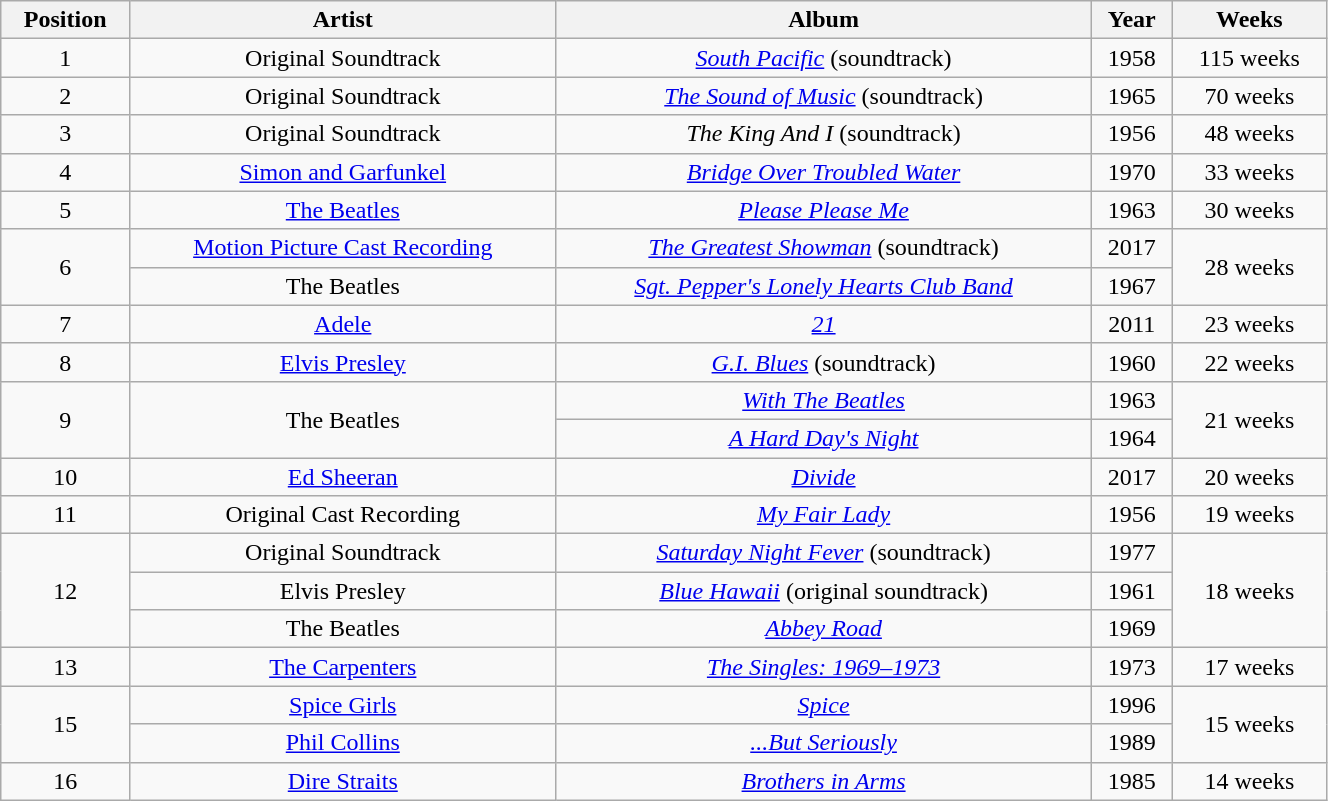<table class="wikitable sortable"  style="text-align:center; width:70%;">
<tr>
<th>Position</th>
<th>Artist</th>
<th>Album</th>
<th>Year</th>
<th>Weeks</th>
</tr>
<tr>
<td>1</td>
<td>Original Soundtrack</td>
<td><em><a href='#'>South Pacific</a></em> (soundtrack)</td>
<td>1958</td>
<td>115 weeks</td>
</tr>
<tr>
<td>2</td>
<td>Original Soundtrack</td>
<td><em><a href='#'>The Sound of Music</a></em> (soundtrack)</td>
<td>1965</td>
<td>70 weeks</td>
</tr>
<tr>
<td>3</td>
<td>Original Soundtrack</td>
<td><em>The King And I</em> (soundtrack)</td>
<td>1956</td>
<td>48 weeks</td>
</tr>
<tr>
<td>4</td>
<td><a href='#'>Simon and Garfunkel</a></td>
<td><em><a href='#'>Bridge Over Troubled Water</a></em></td>
<td>1970</td>
<td>33 weeks</td>
</tr>
<tr>
<td>5</td>
<td><a href='#'>The Beatles</a></td>
<td><em><a href='#'>Please Please Me</a></em></td>
<td>1963</td>
<td>30 weeks</td>
</tr>
<tr>
<td rowspan="2">6</td>
<td><a href='#'>Motion Picture Cast Recording</a></td>
<td><em><a href='#'>The Greatest Showman</a></em> (soundtrack)</td>
<td>2017</td>
<td rowspan="2">28 weeks</td>
</tr>
<tr>
<td>The Beatles</td>
<td><em><a href='#'>Sgt. Pepper's Lonely Hearts Club Band</a></em></td>
<td>1967</td>
</tr>
<tr>
<td>7</td>
<td><a href='#'>Adele</a></td>
<td><em><a href='#'>21</a></em></td>
<td>2011</td>
<td>23 weeks</td>
</tr>
<tr>
<td>8</td>
<td><a href='#'>Elvis Presley</a></td>
<td><em><a href='#'>G.I. Blues</a></em> (soundtrack)</td>
<td>1960</td>
<td>22 weeks</td>
</tr>
<tr>
<td rowspan="2">9</td>
<td rowspan="2">The Beatles</td>
<td><em><a href='#'>With The Beatles</a></em></td>
<td>1963</td>
<td rowspan="2">21 weeks</td>
</tr>
<tr>
<td><em><a href='#'>A Hard Day's Night</a></em></td>
<td>1964</td>
</tr>
<tr>
<td>10</td>
<td><a href='#'>Ed Sheeran</a></td>
<td><em><a href='#'>Divide</a></em></td>
<td>2017</td>
<td>20 weeks</td>
</tr>
<tr>
<td>11</td>
<td>Original Cast Recording</td>
<td><em><a href='#'>My Fair Lady</a></em></td>
<td>1956</td>
<td>19 weeks</td>
</tr>
<tr>
<td rowspan="3">12</td>
<td>Original Soundtrack</td>
<td><em><a href='#'>Saturday Night Fever</a></em> (soundtrack)</td>
<td>1977</td>
<td rowspan="3">18 weeks</td>
</tr>
<tr>
<td>Elvis Presley</td>
<td><em><a href='#'>Blue Hawaii</a></em> (original soundtrack)</td>
<td>1961</td>
</tr>
<tr>
<td>The Beatles</td>
<td><em><a href='#'>Abbey Road</a></em></td>
<td>1969</td>
</tr>
<tr>
<td>13</td>
<td><a href='#'>The Carpenters</a></td>
<td><em><a href='#'>The Singles: 1969–1973</a></em></td>
<td>1973</td>
<td>17 weeks</td>
</tr>
<tr>
<td rowspan="2">15</td>
<td><a href='#'>Spice Girls</a></td>
<td><em><a href='#'>Spice</a></em></td>
<td>1996</td>
<td rowspan="2">15 weeks</td>
</tr>
<tr>
<td><a href='#'>Phil Collins</a></td>
<td><em><a href='#'>...But Seriously</a></em></td>
<td>1989</td>
</tr>
<tr>
<td>16</td>
<td><a href='#'>Dire Straits</a></td>
<td><em><a href='#'>Brothers in Arms</a></em></td>
<td>1985</td>
<td>14 weeks</td>
</tr>
</table>
